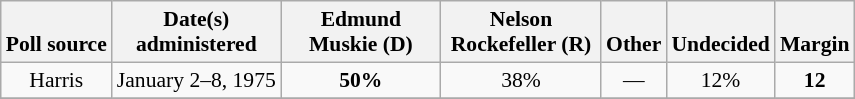<table class="wikitable sortable" style="text-align:center;font-size:90%;line-height:17px">
<tr valign= bottom>
<th>Poll source</th>
<th>Date(s)<br>administered</th>
<th class="unsortable" style="width:100px;">Edmund<br>Muskie (D)</th>
<th class="unsortable" style="width:100px;">Nelson<br>Rockefeller (R)</th>
<th class="unsortable">Other</th>
<th class="unsortable">Undecided</th>
<th>Margin</th>
</tr>
<tr>
<td align="center">Harris</td>
<td>January 2–8, 1975</td>
<td><strong>50%</strong></td>
<td align="center">38%</td>
<td align="center">—</td>
<td align="center">12%</td>
<td><strong>12</strong></td>
</tr>
<tr>
</tr>
</table>
